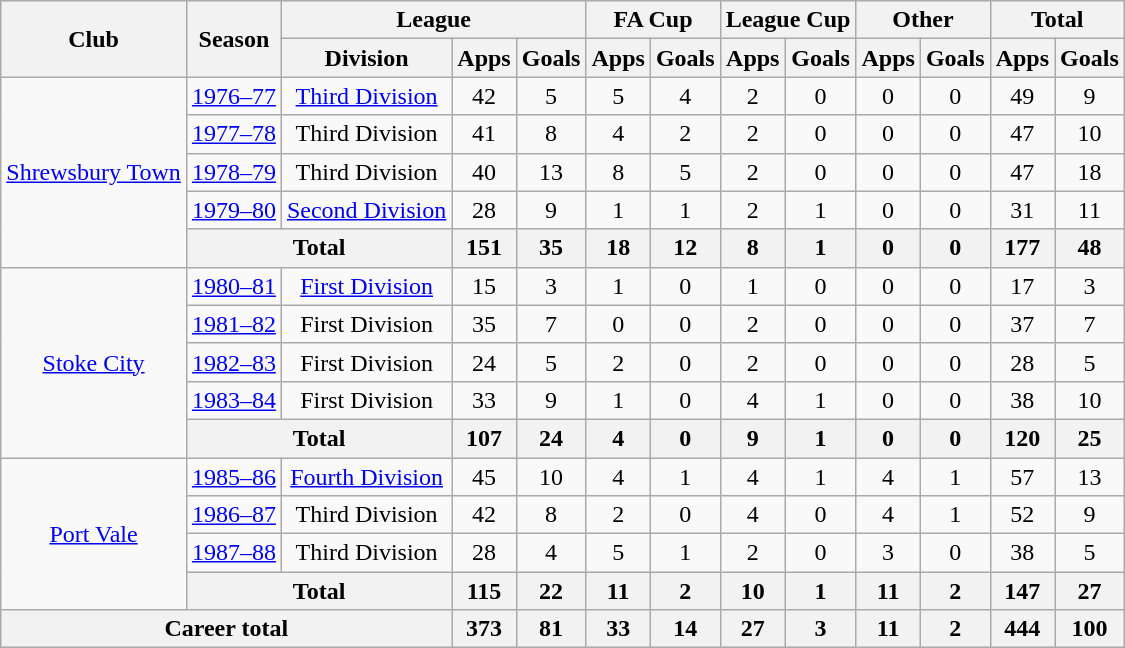<table class="wikitable" style="text-align: center;">
<tr>
<th rowspan="2">Club</th>
<th rowspan="2">Season</th>
<th colspan="3">League</th>
<th colspan="2">FA Cup</th>
<th colspan="2">League Cup</th>
<th colspan="2">Other</th>
<th colspan="2">Total</th>
</tr>
<tr>
<th>Division</th>
<th>Apps</th>
<th>Goals</th>
<th>Apps</th>
<th>Goals</th>
<th>Apps</th>
<th>Goals</th>
<th>Apps</th>
<th>Goals</th>
<th>Apps</th>
<th>Goals</th>
</tr>
<tr>
<td rowspan="5"><a href='#'>Shrewsbury Town</a></td>
<td><a href='#'>1976–77</a></td>
<td><a href='#'>Third Division</a></td>
<td>42</td>
<td>5</td>
<td>5</td>
<td>4</td>
<td>2</td>
<td>0</td>
<td>0</td>
<td>0</td>
<td>49</td>
<td>9</td>
</tr>
<tr>
<td><a href='#'>1977–78</a></td>
<td>Third Division</td>
<td>41</td>
<td>8</td>
<td>4</td>
<td>2</td>
<td>2</td>
<td>0</td>
<td>0</td>
<td>0</td>
<td>47</td>
<td>10</td>
</tr>
<tr>
<td><a href='#'>1978–79</a></td>
<td>Third Division</td>
<td>40</td>
<td>13</td>
<td>8</td>
<td>5</td>
<td>2</td>
<td>0</td>
<td>0</td>
<td>0</td>
<td>47</td>
<td>18</td>
</tr>
<tr>
<td><a href='#'>1979–80</a></td>
<td><a href='#'>Second Division</a></td>
<td>28</td>
<td>9</td>
<td>1</td>
<td>1</td>
<td>2</td>
<td>1</td>
<td>0</td>
<td>0</td>
<td>31</td>
<td>11</td>
</tr>
<tr>
<th colspan="2">Total</th>
<th>151</th>
<th>35</th>
<th>18</th>
<th>12</th>
<th>8</th>
<th>1</th>
<th>0</th>
<th>0</th>
<th>177</th>
<th>48</th>
</tr>
<tr>
<td rowspan="5"><a href='#'>Stoke City</a></td>
<td><a href='#'>1980–81</a></td>
<td><a href='#'>First Division</a></td>
<td>15</td>
<td>3</td>
<td>1</td>
<td>0</td>
<td>1</td>
<td>0</td>
<td>0</td>
<td>0</td>
<td>17</td>
<td>3</td>
</tr>
<tr>
<td><a href='#'>1981–82</a></td>
<td>First Division</td>
<td>35</td>
<td>7</td>
<td>0</td>
<td>0</td>
<td>2</td>
<td>0</td>
<td>0</td>
<td>0</td>
<td>37</td>
<td>7</td>
</tr>
<tr>
<td><a href='#'>1982–83</a></td>
<td>First Division</td>
<td>24</td>
<td>5</td>
<td>2</td>
<td>0</td>
<td>2</td>
<td>0</td>
<td>0</td>
<td>0</td>
<td>28</td>
<td>5</td>
</tr>
<tr>
<td><a href='#'>1983–84</a></td>
<td>First Division</td>
<td>33</td>
<td>9</td>
<td>1</td>
<td>0</td>
<td>4</td>
<td>1</td>
<td>0</td>
<td>0</td>
<td>38</td>
<td>10</td>
</tr>
<tr>
<th colspan="2">Total</th>
<th>107</th>
<th>24</th>
<th>4</th>
<th>0</th>
<th>9</th>
<th>1</th>
<th>0</th>
<th>0</th>
<th>120</th>
<th>25</th>
</tr>
<tr>
<td rowspan="4"><a href='#'>Port Vale</a></td>
<td><a href='#'>1985–86</a></td>
<td><a href='#'>Fourth Division</a></td>
<td>45</td>
<td>10</td>
<td>4</td>
<td>1</td>
<td>4</td>
<td>1</td>
<td>4</td>
<td>1</td>
<td>57</td>
<td>13</td>
</tr>
<tr>
<td><a href='#'>1986–87</a></td>
<td>Third Division</td>
<td>42</td>
<td>8</td>
<td>2</td>
<td>0</td>
<td>4</td>
<td>0</td>
<td>4</td>
<td>1</td>
<td>52</td>
<td>9</td>
</tr>
<tr>
<td><a href='#'>1987–88</a></td>
<td>Third Division</td>
<td>28</td>
<td>4</td>
<td>5</td>
<td>1</td>
<td>2</td>
<td>0</td>
<td>3</td>
<td>0</td>
<td>38</td>
<td>5</td>
</tr>
<tr>
<th colspan="2">Total</th>
<th>115</th>
<th>22</th>
<th>11</th>
<th>2</th>
<th>10</th>
<th>1</th>
<th>11</th>
<th>2</th>
<th>147</th>
<th>27</th>
</tr>
<tr>
<th colspan="3">Career total</th>
<th>373</th>
<th>81</th>
<th>33</th>
<th>14</th>
<th>27</th>
<th>3</th>
<th>11</th>
<th>2</th>
<th>444</th>
<th>100</th>
</tr>
</table>
